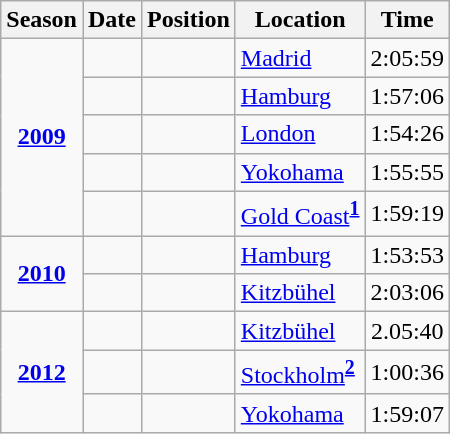<table class="wikitable sortable">
<tr>
<th>Season</th>
<th>Date</th>
<th>Position</th>
<th>Location</th>
<th>Time</th>
</tr>
<tr>
<td align=center rowspan=5><strong><a href='#'>2009</a></strong></td>
<td></td>
<td></td>
<td> <a href='#'>Madrid</a></td>
<td align=center>2:05:59</td>
</tr>
<tr>
<td></td>
<td></td>
<td> <a href='#'>Hamburg</a></td>
<td align=center>1:57:06</td>
</tr>
<tr>
<td></td>
<td></td>
<td> <a href='#'>London</a></td>
<td align=center>1:54:26</td>
</tr>
<tr>
<td></td>
<td></td>
<td> <a href='#'>Yokohama</a></td>
<td align=center>1:55:55</td>
</tr>
<tr>
<td></td>
<td></td>
<td> <a href='#'>Gold Coast</a><sup><strong><a href='#'>1</a></strong></sup></td>
<td align=center>1:59:19</td>
</tr>
<tr>
<td align=center rowspan=2><strong><a href='#'>2010</a></strong></td>
<td></td>
<td></td>
<td> <a href='#'>Hamburg</a></td>
<td align=center>1:53:53</td>
</tr>
<tr>
<td></td>
<td></td>
<td> <a href='#'>Kitzbühel</a></td>
<td align=center>2:03:06</td>
</tr>
<tr>
<td align=center rowspan=3><strong><a href='#'>2012</a></strong></td>
<td></td>
<td></td>
<td> <a href='#'>Kitzbühel</a></td>
<td align=center>2.05:40</td>
</tr>
<tr>
<td></td>
<td></td>
<td> <a href='#'>Stockholm</a><sup><strong><a href='#'>2</a></strong></sup></td>
<td align=center>1:00:36</td>
</tr>
<tr>
<td></td>
<td></td>
<td> <a href='#'>Yokohama</a></td>
<td align=center>1:59:07</td>
</tr>
</table>
